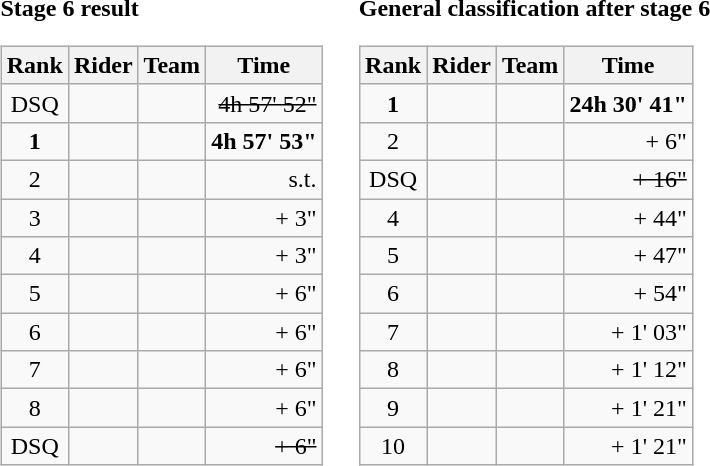<table>
<tr>
<td><strong>Stage 6 result</strong><br><table class="wikitable">
<tr>
<th>Rank</th>
<th>Rider</th>
<th>Team</th>
<th>Time</th>
</tr>
<tr>
<td style="text-align:center;">DSQ</td>
<td><s></s></td>
<td><s></s></td>
<td style="text-align:right;"><s>4h 57' 52"</s></td>
</tr>
<tr>
<td style="text-align:center;"><strong>1</strong></td>
<td><strong></strong></td>
<td><strong></strong></td>
<td style="text-align:right;"><strong>4h 57' 53"</strong></td>
</tr>
<tr>
<td style="text-align:center;">2</td>
<td></td>
<td></td>
<td style="text-align:right;">s.t.</td>
</tr>
<tr>
<td style="text-align:center;">3</td>
<td></td>
<td></td>
<td style="text-align:right;">+ 3"</td>
</tr>
<tr>
<td style="text-align:center;">4</td>
<td></td>
<td></td>
<td style="text-align:right;">+ 3"</td>
</tr>
<tr>
<td style="text-align:center;">5</td>
<td></td>
<td></td>
<td style="text-align:right;">+ 6"</td>
</tr>
<tr>
<td style="text-align:center;">6</td>
<td></td>
<td></td>
<td style="text-align:right;">+ 6"</td>
</tr>
<tr>
<td style="text-align:center;">7</td>
<td></td>
<td></td>
<td style="text-align:right;">+ 6"</td>
</tr>
<tr>
<td style="text-align:center;">8</td>
<td></td>
<td></td>
<td style="text-align:right;">+ 6"</td>
</tr>
<tr>
<td style="text-align:center;">DSQ</td>
<td><s></s></td>
<td><s></s></td>
<td style="text-align:right;"><s>+ 6"</s></td>
</tr>
</table>
</td>
<td></td>
<td><strong>General classification after stage 6</strong><br><table class="wikitable">
<tr>
<th>Rank</th>
<th>Rider</th>
<th>Team</th>
<th>Time</th>
</tr>
<tr>
<td style="text-align:center;"><strong>1</strong></td>
<td><strong></strong> </td>
<td><strong></strong></td>
<td style="text-align:right;"><strong>24h 30' 41"</strong></td>
</tr>
<tr>
<td style="text-align:center;">2</td>
<td></td>
<td></td>
<td style="text-align:right;">+ 6"</td>
</tr>
<tr>
<td style="text-align:center;">DSQ</td>
<td><s></s></td>
<td><s></s></td>
<td style="text-align:right;"><s>+ 16"</s></td>
</tr>
<tr>
<td style="text-align:center;">4</td>
<td></td>
<td></td>
<td style="text-align:right;">+ 44"</td>
</tr>
<tr>
<td style="text-align:center;">5</td>
<td></td>
<td></td>
<td style="text-align:right;">+ 47"</td>
</tr>
<tr>
<td style="text-align:center;">6</td>
<td> </td>
<td></td>
<td style="text-align:right;">+ 54"</td>
</tr>
<tr>
<td style="text-align:center;">7</td>
<td></td>
<td></td>
<td style="text-align:right;">+ 1' 03"</td>
</tr>
<tr>
<td style="text-align:center;">8</td>
<td></td>
<td></td>
<td style="text-align:right;">+ 1' 12"</td>
</tr>
<tr>
<td style="text-align:center;">9</td>
<td></td>
<td></td>
<td style="text-align:right;">+ 1' 21"</td>
</tr>
<tr>
<td style="text-align:center;">10</td>
<td></td>
<td></td>
<td style="text-align:right;">+ 1' 21"</td>
</tr>
</table>
</td>
</tr>
</table>
